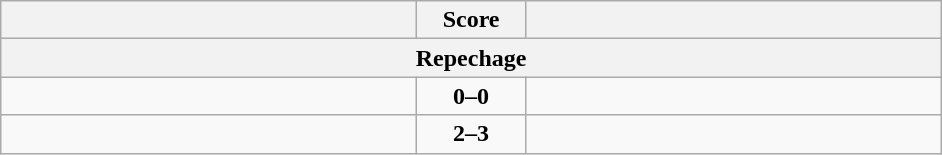<table class="wikitable" style="text-align: left;">
<tr>
<th align="right" width="270"></th>
<th width="65">Score</th>
<th align="left" width="270"></th>
</tr>
<tr>
<th colspan="3">Repechage</th>
</tr>
<tr>
<td></td>
<td align=center><strong>0–0</strong></td>
<td><strong></strong></td>
</tr>
<tr>
<td></td>
<td align=center><strong>2–3</strong></td>
<td><strong></strong></td>
</tr>
</table>
